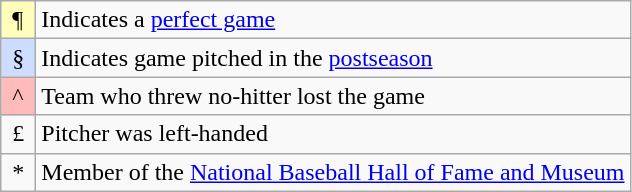<table class="wikitable" border="1">
<tr>
<td bgcolor="#ffffbb"> ¶ </td>
<td>Indicates a <a href='#'>perfect game</a></td>
</tr>
<tr>
<td bgcolor="#ccddff"> § </td>
<td>Indicates game pitched in the <a href='#'>postseason</a></td>
</tr>
<tr>
<td bgcolor="#ffbbbb"> ^ </td>
<td>Team who threw no-hitter lost the game</td>
</tr>
<tr>
<td> £ </td>
<td>Pitcher was left-handed</td>
</tr>
<tr>
<td> * </td>
<td>Member of the <a href='#'>National Baseball Hall of Fame and Museum</a></td>
</tr>
</table>
